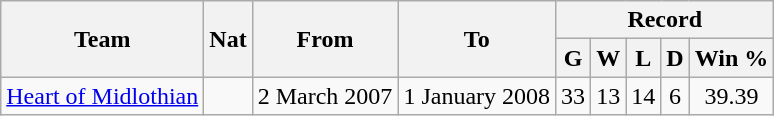<table class="wikitable" style="text-align: center">
<tr>
<th rowspan="2">Team</th>
<th rowspan="2">Nat</th>
<th rowspan="2">From</th>
<th rowspan="2">To</th>
<th colspan="5">Record</th>
</tr>
<tr>
<th>G</th>
<th>W</th>
<th>L</th>
<th>D</th>
<th>Win %</th>
</tr>
<tr>
<td align=left><a href='#'>Heart of Midlothian</a></td>
<td></td>
<td align=left>2 March 2007</td>
<td align=left>1 January 2008</td>
<td>33</td>
<td>13</td>
<td>14</td>
<td>6</td>
<td>39.39</td>
</tr>
</table>
